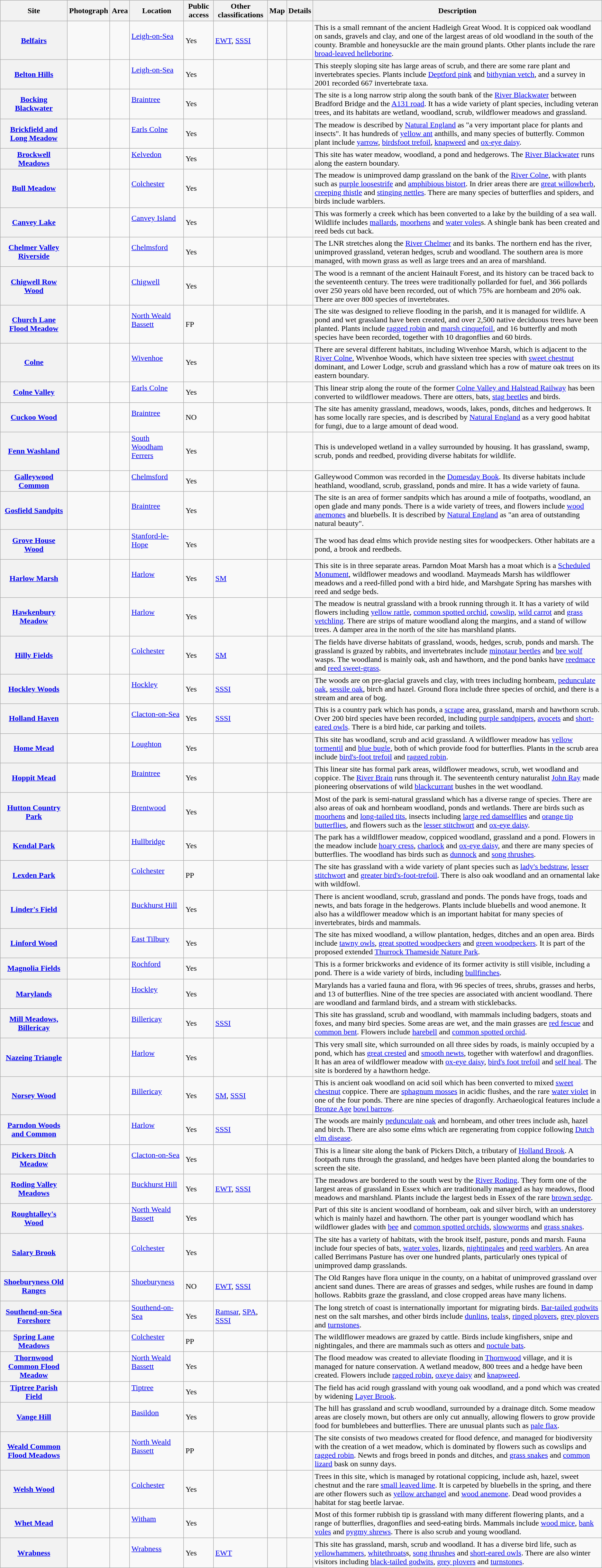<table class="wikitable sortable plainrowheaders">
<tr>
<th scope="col">Site</th>
<th scope="col" class="unsortable">Photograph</th>
<th scope="col" data-sort-type="number">Area</th>
<th scope="col">Location</th>
<th scope="col">Public access</th>
<th scope="col">Other classifications</th>
<th scope="col" class="unsortable">Map</th>
<th scope="col" class="unsortable">Details</th>
<th scope="col" class="unsortable">Description</th>
</tr>
<tr>
<th scope="row"><a href='#'>Belfairs</a></th>
<td></td>
<td></td>
<td><a href='#'>Leigh-on-Sea</a><br> <br> </td>
<td>Yes</td>
<td><a href='#'>EWT</a>, <a href='#'>SSSI</a></td>
<td></td>
<td></td>
<td>This is a small remnant of the ancient Hadleigh Great Wood. It is coppiced oak woodland on sands, gravels and clay, and one of the largest areas of old woodland in the south of the county. Bramble and honeysuckle are the main ground plants. Other plants include the rare <a href='#'>broad-leaved helleborine</a>.</td>
</tr>
<tr>
<th scope="row"><a href='#'>Belton Hills</a></th>
<td></td>
<td></td>
<td><a href='#'>Leigh-on-Sea</a><br> <br> </td>
<td>Yes</td>
<td></td>
<td></td>
<td></td>
<td>This steeply sloping site has large areas of scrub, and there are some rare plant and invertebrates species. Plants include <a href='#'>Deptford pink</a> and <a href='#'>bithynian vetch</a>, and a survey in 2001 recorded 667 invertebrate taxa.</td>
</tr>
<tr>
<th scope="row"><a href='#'>Bocking Blackwater</a></th>
<td></td>
<td></td>
<td><a href='#'>Braintree</a><br> <br> </td>
<td>Yes</td>
<td></td>
<td></td>
<td></td>
<td>The site is a long narrow strip along the south bank of the <a href='#'>River Blackwater</a> between Bradford Bridge and the <a href='#'>A131 road</a>. It has a wide variety of plant species, including veteran trees, and its habitats are wetland, woodland, scrub, wildflower meadows and grassland.</td>
</tr>
<tr>
<th scope="row"><a href='#'>Brickfield and Long Meadow</a></th>
<td></td>
<td></td>
<td><a href='#'>Earls Colne</a><br> <br> </td>
<td>Yes</td>
<td></td>
<td></td>
<td></td>
<td>The meadow is described by <a href='#'>Natural England</a> as "a very important place for plants and insects". It has hundreds of <a href='#'>yellow ant</a> anthills, and many species of butterfly. Common plant include <a href='#'>yarrow</a>, <a href='#'>birdsfoot trefoil</a>, <a href='#'>knapweed</a> and <a href='#'>ox-eye daisy</a>.</td>
</tr>
<tr>
<th scope="row"><a href='#'>Brockwell Meadows</a></th>
<td></td>
<td></td>
<td><a href='#'>Kelvedon</a><br> <br> </td>
<td>Yes</td>
<td></td>
<td></td>
<td></td>
<td>This site has water meadow, woodland, a pond and hedgerows. The <a href='#'>River Blackwater</a> runs along the eastern boundary.</td>
</tr>
<tr>
<th scope="row"><a href='#'>Bull Meadow</a></th>
<td></td>
<td></td>
<td><a href='#'>Colchester</a><br> <br> </td>
<td>Yes</td>
<td></td>
<td></td>
<td></td>
<td>The meadow is unimproved damp grassland on the bank of the <a href='#'>River Colne</a>, with plants such as <a href='#'>purple loosestrife</a> and <a href='#'>amphibious bistort</a>. In drier areas there are <a href='#'>great willowherb</a>, <a href='#'>creeping thistle</a> and <a href='#'>stinging nettles</a>. There are many species of butterflies and spiders, and birds include warblers.</td>
</tr>
<tr>
<th scope="row"><a href='#'>Canvey Lake</a></th>
<td></td>
<td></td>
<td><a href='#'>Canvey Island</a><br> <br> </td>
<td>Yes</td>
<td></td>
<td></td>
<td></td>
<td>This was formerly a creek which has been converted to a lake by the building of a sea wall. Wildlife includes <a href='#'>mallards</a>, <a href='#'>moorhens</a> and <a href='#'>water voles</a>s. A shingle bank has been created and reed beds cut back.</td>
</tr>
<tr>
<th scope="row"><a href='#'>Chelmer Valley Riverside</a></th>
<td></td>
<td></td>
<td><a href='#'>Chelmsford</a><br> <br> </td>
<td>Yes</td>
<td></td>
<td></td>
<td></td>
<td>The LNR stretches along the <a href='#'>River Chelmer</a> and its banks. The northern end has the river, unimproved grassland, veteran hedges, scrub and woodland. The southern area is more managed, with mown grass as well as large trees and an area of marshland.</td>
</tr>
<tr>
<th scope="row"><a href='#'>Chigwell Row Wood</a></th>
<td></td>
<td></td>
<td><a href='#'>Chigwell</a><br> <br> </td>
<td>Yes</td>
<td></td>
<td></td>
<td></td>
<td>The wood is a remnant of the ancient Hainault Forest, and its history can be traced back to the seventeenth century. The trees were traditionally pollarded for fuel, and 366 pollards over 250 years old have been recorded, out of which 75% are hornbeam and 20% oak. There are over 800 species of invertebrates.</td>
</tr>
<tr>
<th scope="row"><a href='#'>Church Lane Flood Meadow</a></th>
<td></td>
<td></td>
<td><a href='#'>North Weald Bassett</a><br> <br> </td>
<td>FP</td>
<td></td>
<td></td>
<td></td>
<td>The site was designed to relieve flooding in the parish, and it is managed for wildlife. A pond and wet grassland have been created, and over 2,500 native deciduous trees have been planted. Plants include <a href='#'>ragged robin</a> and <a href='#'>marsh cinquefoil</a>, and 16 butterfly and moth species have been recorded, together with 10 dragonflies and 60 birds.</td>
</tr>
<tr>
<th scope="row"><a href='#'>Colne</a></th>
<td></td>
<td></td>
<td><a href='#'>Wivenhoe</a><br> <br> </td>
<td>Yes</td>
<td></td>
<td></td>
<td></td>
<td>There are several different habitats, including Wivenhoe Marsh, which is adjacent to the <a href='#'>River Colne</a>, Wivenhoe Woods, which have sixteen tree species with <a href='#'>sweet chestnut</a> dominant, and Lower Lodge, scrub and grassland which has a row of mature oak trees on its eastern boundary.</td>
</tr>
<tr>
<th scope="row"><a href='#'>Colne Valley</a></th>
<td></td>
<td></td>
<td><a href='#'>Earls Colne</a><br> <br> </td>
<td>Yes</td>
<td></td>
<td></td>
<td></td>
<td>This linear strip along the route of the former <a href='#'>Colne Valley and Halstead Railway</a> has been converted to wildflower meadows. There are otters, bats, <a href='#'>stag beetles</a> and birds.</td>
</tr>
<tr>
<th scope="row"><a href='#'>Cuckoo Wood</a></th>
<td></td>
<td></td>
<td><a href='#'>Braintree</a><br> <br> </td>
<td>NO</td>
<td></td>
<td></td>
<td></td>
<td>The site has amenity grassland, meadows, woods, lakes, ponds, ditches and hedgerows. It has some locally rare species, and is described by <a href='#'>Natural England</a> as a very good habitat for fungi, due to a large amount of dead wood.</td>
</tr>
<tr>
<th scope="row"><a href='#'>Fenn Washland</a></th>
<td></td>
<td></td>
<td><a href='#'>South Woodham Ferrers</a><br> <br> </td>
<td>Yes</td>
<td></td>
<td></td>
<td></td>
<td>This is undeveloped wetland in a valley surrounded by housing. It has grassland, swamp, scrub, ponds and reedbed, providing diverse habitats for wildlife.</td>
</tr>
<tr>
<th scope="row"><a href='#'>Galleywood Common</a></th>
<td></td>
<td></td>
<td><a href='#'>Chelmsford</a><br> <br> </td>
<td>Yes</td>
<td></td>
<td></td>
<td></td>
<td>Galleywood Common was recorded in the <a href='#'>Domesday Book</a>. Its diverse habitats include heathland, woodland, scrub, grassland, ponds and mire. It has a wide variety of fauna.</td>
</tr>
<tr>
<th scope="row"><a href='#'>Gosfield Sandpits</a></th>
<td></td>
<td></td>
<td><a href='#'>Braintree</a><br> <br> </td>
<td>Yes</td>
<td></td>
<td></td>
<td></td>
<td>The site is an area of former sandpits which has around a mile of footpaths, woodland, an open glade and many ponds. There is a wide variety of trees, and flowers include <a href='#'>wood anemones</a> and bluebells. It is described by <a href='#'>Natural England</a> as "an area of outstanding natural beauty".</td>
</tr>
<tr>
<th scope="row"><a href='#'>Grove House Wood</a></th>
<td></td>
<td></td>
<td><a href='#'>Stanford-le-Hope</a><br> <br> </td>
<td>Yes</td>
<td></td>
<td></td>
<td></td>
<td>The wood has dead elms which provide nesting sites for woodpeckers. Other habitats are a pond, a brook and reedbeds.</td>
</tr>
<tr>
<th scope="row"><a href='#'>Harlow Marsh</a></th>
<td></td>
<td></td>
<td><a href='#'>Harlow</a><br> <br> </td>
<td>Yes</td>
<td><a href='#'>SM</a></td>
<td></td>
<td></td>
<td>This site is in three separate areas. Parndon Moat Marsh has a moat which is a <a href='#'>Scheduled Monument</a>, wildflower meadows and woodland. Maymeads Marsh has wildflower meadows and a reed-filled pond with a bird hide, and Marshgate Spring has marshes with reed and sedge beds.</td>
</tr>
<tr>
<th scope="row"><a href='#'>Hawkenbury Meadow</a></th>
<td></td>
<td></td>
<td><a href='#'>Harlow</a><br> <br> </td>
<td>Yes</td>
<td></td>
<td></td>
<td></td>
<td>The meadow is neutral grassland with a brook running through it. It has a variety of wild flowers including <a href='#'>yellow rattle</a>, <a href='#'>common spotted orchid</a>, <a href='#'>cowslip</a>, <a href='#'>wild carrot</a> and <a href='#'>grass vetchling</a>. There are strips of mature woodland along the margins, and a stand of willow trees. A damper area in the north of the site has marshland plants.</td>
</tr>
<tr>
<th scope="row"><a href='#'>Hilly Fields</a></th>
<td></td>
<td></td>
<td><a href='#'>Colchester</a><br> <br> </td>
<td>Yes</td>
<td><a href='#'>SM</a></td>
<td></td>
<td></td>
<td>The fields have diverse habitats of grassland, woods, hedges, scrub, ponds and marsh. The grassland is grazed by rabbits, and invertebrates include <a href='#'>minotaur beetles</a> and <a href='#'>bee wolf</a> wasps. The woodland is mainly oak, ash and hawthorn, and the pond banks have <a href='#'>reedmace</a> and <a href='#'>reed sweet-grass</a>.</td>
</tr>
<tr>
<th scope="row"><a href='#'>Hockley Woods</a></th>
<td></td>
<td></td>
<td><a href='#'>Hockley</a><br> <br> </td>
<td>Yes</td>
<td><a href='#'>SSSI</a></td>
<td></td>
<td></td>
<td>The woods are on pre-glacial gravels and clay, with trees including hornbeam, <a href='#'>pedunculate oak</a>, <a href='#'>sessile oak</a>, birch and hazel. Ground flora include three species of orchid, and there is a stream and area of bog.</td>
</tr>
<tr>
<th scope="row"><a href='#'>Holland Haven</a></th>
<td></td>
<td></td>
<td><a href='#'>Clacton-on-Sea</a><br> <br> </td>
<td>Yes</td>
<td><a href='#'>SSSI</a></td>
<td></td>
<td></td>
<td>This is a country park which has ponds, a <a href='#'>scrape</a> area, grassland, marsh and hawthorn scrub. Over 200 bird species have been recorded, including <a href='#'>purple sandpipers</a>, <a href='#'>avocets</a> and <a href='#'>short-eared owls</a>. There is a bird hide, car parking and toilets.</td>
</tr>
<tr>
<th scope="row"><a href='#'>Home Mead</a></th>
<td></td>
<td></td>
<td><a href='#'>Loughton</a><br> <br> </td>
<td>Yes</td>
<td></td>
<td></td>
<td></td>
<td>This site has woodland, scrub and acid grassland. A wildflower meadow has <a href='#'>yellow tormentil</a> and <a href='#'>blue bugle</a>, both of which provide food for butterflies. Plants in the scrub area include <a href='#'>bird's-foot trefoil</a> and <a href='#'>ragged robin</a>.</td>
</tr>
<tr>
<th scope="row"><a href='#'>Hoppit Mead</a></th>
<td></td>
<td></td>
<td><a href='#'>Braintree</a><br> <br> </td>
<td>Yes</td>
<td></td>
<td></td>
<td></td>
<td>This linear site has formal park areas, wildflower meadows, scrub, wet woodland and coppice. The <a href='#'>River Brain</a> runs through it. The seventeenth century naturalist <a href='#'>John Ray</a> made pioneering observations of wild <a href='#'>blackcurrant</a> bushes in the wet woodland.</td>
</tr>
<tr>
<th scope="row"><a href='#'>Hutton Country Park</a></th>
<td></td>
<td></td>
<td><a href='#'>Brentwood</a><br> <br> </td>
<td>Yes</td>
<td></td>
<td></td>
<td></td>
<td>Most of the park is semi-natural grassland which has a diverse range of species. There are also areas of oak and hornbeam woodland, ponds and wetlands. There are birds such as <a href='#'>moorhens</a> and <a href='#'>long-tailed tits</a>, insects including <a href='#'>large red damselflies</a> and <a href='#'>orange tip butterflies</a>, and flowers such as the <a href='#'>lesser stitchwort</a> and <a href='#'>ox-eye daisy</a>.</td>
</tr>
<tr>
<th scope="row"><a href='#'>Kendal Park</a></th>
<td></td>
<td></td>
<td><a href='#'>Hullbridge</a><br> <br> </td>
<td>Yes</td>
<td></td>
<td></td>
<td></td>
<td>The park has a wildlflower meadow, coppiced woodland, grassland and a pond. Flowers in the meadow include <a href='#'>hoary cress</a>, <a href='#'>charlock</a> and <a href='#'>ox-eye daisy</a>, and there are many species of butterflies. The woodland has birds such as <a href='#'>dunnock</a> and <a href='#'>song thrushes</a>.</td>
</tr>
<tr>
<th scope="row"><a href='#'>Lexden Park</a></th>
<td></td>
<td></td>
<td><a href='#'>Colchester</a><br> <br> </td>
<td>PP</td>
<td></td>
<td></td>
<td></td>
<td>The site has grassland with a wide variety of plant species such as <a href='#'>lady's bedstraw</a>, <a href='#'>lesser stitchwort</a> and <a href='#'>greater bird's-foot-trefoil</a>. There is also oak woodland and an ornamental lake with wildfowl.</td>
</tr>
<tr>
<th scope="row"><a href='#'>Linder's Field</a></th>
<td></td>
<td></td>
<td><a href='#'>Buckhurst Hill</a><br> <br> </td>
<td>Yes</td>
<td></td>
<td></td>
<td></td>
<td>There is ancient woodland, scrub, grassland and ponds. The ponds have frogs, toads and newts, and bats forage in the hedgerows. Plants include bluebells and wood anemone. It also has a wildflower meadow which is an important habitat for many species of invertebrates, birds and mammals.</td>
</tr>
<tr>
<th scope="row"><a href='#'>Linford Wood</a></th>
<td></td>
<td></td>
<td><a href='#'>East Tilbury</a><br> <br> </td>
<td>Yes</td>
<td></td>
<td></td>
<td></td>
<td>The site has mixed woodland, a willow plantation, hedges, ditches and an open area. Birds include <a href='#'>tawny owls</a>, <a href='#'>great spotted woodpeckers</a> and <a href='#'>green woodpeckers</a>. It is part of the proposed extended <a href='#'>Thurrock Thameside Nature Park</a>.</td>
</tr>
<tr>
<th scope="row"><a href='#'>Magnolia Fields</a></th>
<td></td>
<td></td>
<td><a href='#'>Rochford</a><br> <br> </td>
<td>Yes</td>
<td></td>
<td></td>
<td></td>
<td>This is a former brickworks and evidence of its former activity is still visible, including a pond. There is a wide variety of birds, including <a href='#'>bullfinches</a>.</td>
</tr>
<tr>
<th scope="row"><a href='#'>Marylands</a></th>
<td></td>
<td></td>
<td><a href='#'>Hockley</a><br> <br> </td>
<td>Yes</td>
<td></td>
<td></td>
<td></td>
<td>Marylands has a varied fauna and flora, with 96 species of trees, shrubs, grasses and herbs, and 13 of butterflies. Nine of the tree species are associated with ancient woodland. There are woodland and farmland birds, and a stream with sticklebacks.</td>
</tr>
<tr>
<th scope="row"><a href='#'>Mill Meadows, Billericay</a></th>
<td></td>
<td></td>
<td><a href='#'>Billericay</a><br> <br> </td>
<td>Yes</td>
<td><a href='#'>SSSI</a></td>
<td></td>
<td></td>
<td>This site has grassland, scrub and woodland, with mammals including badgers, stoats and foxes, and many bird species. Some areas are wet, and the main grasses are <a href='#'>red fescue</a> and <a href='#'>common bent</a>. Flowers include <a href='#'>harebell</a> and <a href='#'>common spotted orchid</a>.</td>
</tr>
<tr>
<th scope="row"><a href='#'>Nazeing Triangle</a></th>
<td></td>
<td></td>
<td><a href='#'>Harlow</a><br> <br> </td>
<td>Yes</td>
<td></td>
<td></td>
<td></td>
<td>This very small site, which surrounded on all three sides by roads, is mainly occupied by a pond, which has <a href='#'>great crested</a> and <a href='#'>smooth newts</a>, together with waterfowl and dragonflies. It has an area of wildflower meadow with <a href='#'>ox-eye daisy</a>, <a href='#'>bird's foot trefoil</a> and <a href='#'>self heal</a>. The site is bordered by a hawthorn hedge.</td>
</tr>
<tr>
<th scope="row"><a href='#'>Norsey Wood</a></th>
<td></td>
<td></td>
<td><a href='#'>Billericay</a><br> <br> </td>
<td>Yes</td>
<td><a href='#'>SM</a>, <a href='#'>SSSI</a></td>
<td></td>
<td></td>
<td>This is ancient oak woodland on acid soil which has been converted to mixed <a href='#'>sweet chestnut</a> coppice. There are <a href='#'>sphagnum mosses</a> in acidic flushes, and the rare <a href='#'>water violet</a> in one of the four ponds. There are nine species of dragonfly. Archaeological features include a <a href='#'>Bronze Age</a> <a href='#'>bowl barrow</a>.</td>
</tr>
<tr>
<th scope="row"><a href='#'>Parndon Woods and Common</a></th>
<td></td>
<td></td>
<td><a href='#'>Harlow</a><br> <br> </td>
<td>Yes</td>
<td><a href='#'>SSSI</a></td>
<td></td>
<td></td>
<td>The woods are mainly <a href='#'>pedunculate oak</a> and hornbeam, and other trees include ash, hazel and birch. There are also some elms which are regenerating from coppice following <a href='#'>Dutch elm disease</a>.</td>
</tr>
<tr>
<th scope="row"><a href='#'>Pickers Ditch Meadow</a></th>
<td></td>
<td></td>
<td><a href='#'>Clacton-on-Sea</a><br> <br> </td>
<td>Yes</td>
<td></td>
<td></td>
<td></td>
<td>This is a linear site along the bank of Pickers Ditch, a tributary of <a href='#'>Holland Brook</a>. A footpath runs through the grassland, and hedges have been planted along the boundaries to screen the site.</td>
</tr>
<tr>
<th scope="row"><a href='#'>Roding Valley Meadows</a></th>
<td></td>
<td></td>
<td><a href='#'>Buckhurst Hill</a><br> <br> </td>
<td>Yes</td>
<td><a href='#'>EWT</a>, <a href='#'>SSSI</a></td>
<td></td>
<td></td>
<td>The meadows are bordered to the south west by the <a href='#'>River Roding</a>. They form one of the largest areas of grassland in Essex which are traditionally managed as hay meadows, flood meadows and marshland. Plants include the largest beds in Essex of the rare <a href='#'>brown sedge</a>.</td>
</tr>
<tr>
<th scope="row"><a href='#'>Roughtalley's Wood</a></th>
<td></td>
<td></td>
<td><a href='#'>North Weald Bassett</a><br> <br> </td>
<td>Yes</td>
<td></td>
<td></td>
<td></td>
<td>Part of this site is ancient woodland of hornbeam, oak and silver birch, with an understorey which is mainly hazel and hawthorn. The other part is younger woodland which has wildflower glades with <a href='#'>bee</a> and <a href='#'>common spotted orchids</a>, <a href='#'>slowworms</a> and <a href='#'>grass snakes</a>.</td>
</tr>
<tr>
<th scope="row"><a href='#'>Salary Brook</a></th>
<td></td>
<td></td>
<td><a href='#'>Colchester</a><br> <br> </td>
<td>Yes</td>
<td></td>
<td></td>
<td></td>
<td>The site has a variety of habitats, with the brook itself, pasture, ponds and marsh. Fauna include four species of bats, <a href='#'>water voles</a>, lizards, <a href='#'>nightingales</a> and <a href='#'>reed warblers</a>. An area called Berrimans Pasture has over one hundred plants, particularly ones typical of unimproved damp grasslands.</td>
</tr>
<tr>
<th scope="row"><a href='#'>Shoeburyness Old Ranges</a></th>
<td></td>
<td></td>
<td><a href='#'>Shoeburyness</a><br> <br> </td>
<td>NO</td>
<td><a href='#'>EWT</a>, <a href='#'>SSSI</a></td>
<td></td>
<td></td>
<td>The Old Ranges have flora unique in the county, on a habitat of unimproved grassland over ancient sand dunes. There are areas of grasses and sedges, while rushes are found in damp hollows. Rabbits graze the grassland, and close cropped areas have many lichens.</td>
</tr>
<tr>
<th scope="row"><a href='#'>Southend-on-Sea Foreshore</a></th>
<td></td>
<td></td>
<td><a href='#'>Southend-on-Sea</a><br> <br> </td>
<td>Yes</td>
<td><a href='#'>Ramsar</a>, <a href='#'>SPA</a>, <a href='#'>SSSI</a></td>
<td></td>
<td></td>
<td>The  long stretch of coast is internationally important for migrating birds. <a href='#'>Bar-tailed godwits</a> nest on the salt marshes, and other birds include <a href='#'>dunlins</a>, <a href='#'>teals</a>s, <a href='#'>ringed plovers</a>, <a href='#'>grey plovers</a> and <a href='#'>turnstones</a>.</td>
</tr>
<tr>
<th scope="row"><a href='#'>Spring Lane Meadows</a></th>
<td></td>
<td></td>
<td><a href='#'>Colchester</a><br> <br> </td>
<td>PP</td>
<td></td>
<td></td>
<td></td>
<td>The wildlflower meadows are grazed by cattle. Birds include kingfishers, snipe and nightingales, and there are mammals such as otters and <a href='#'>noctule bats</a>.</td>
</tr>
<tr>
<th scope="row"><a href='#'>Thornwood Common Flood Meadow</a></th>
<td></td>
<td></td>
<td><a href='#'>North Weald Bassett</a><br> <br> </td>
<td>Yes</td>
<td></td>
<td></td>
<td></td>
<td>The flood meadow was created to alleviate flooding in <a href='#'>Thornwood</a> village, and it is managed for nature conservation. A wetland meadow, 800 trees and a  hedge have been created. Flowers include <a href='#'>ragged robin</a>, <a href='#'>oxeye daisy</a> and <a href='#'>knapweed</a>.</td>
</tr>
<tr>
<th scope="row"><a href='#'>Tiptree Parish Field</a></th>
<td></td>
<td></td>
<td><a href='#'>Tiptree</a><br> <br> </td>
<td>Yes</td>
<td></td>
<td></td>
<td></td>
<td>The field has acid rough grassland with young oak woodland, and a pond which was created by widening <a href='#'>Layer Brook</a>.</td>
</tr>
<tr>
<th scope="row"><a href='#'>Vange Hill</a></th>
<td></td>
<td></td>
<td><a href='#'>Basildon</a><br> <br> </td>
<td>Yes</td>
<td></td>
<td></td>
<td></td>
<td>The hill has grassland and scrub woodland, surrounded by a drainage ditch. Some meadow areas are closely mown, but others are only cut annually, allowing flowers to grow provide food for bumblebees and butterflies. There are unusual plants such as <a href='#'>pale flax</a>.</td>
</tr>
<tr>
<th scope="row"><a href='#'>Weald Common Flood Meadows</a></th>
<td></td>
<td></td>
<td><a href='#'>North Weald Bassett</a><br> <br> </td>
<td>PP</td>
<td></td>
<td></td>
<td></td>
<td>The site consists of two meadows created for flood defence, and managed for biodiversity with the creation of a wet meadow, which is dominated by flowers such as cowslips and <a href='#'>ragged robin</a>. Newts and frogs breed in ponds and ditches, and <a href='#'>grass snakes</a> and <a href='#'>common lizard</a> bask on sunny days.</td>
</tr>
<tr>
<th scope="row"><a href='#'>Welsh Wood</a></th>
<td></td>
<td></td>
<td><a href='#'>Colchester</a><br> <br> </td>
<td>Yes</td>
<td></td>
<td></td>
<td></td>
<td>Trees in this site, which is managed by rotational coppicing, include ash, hazel, sweet chestnut and the rare <a href='#'>small leaved lime</a>. It is carpeted by bluebells in the spring, and there are other flowers such as <a href='#'>yellow archangel</a> and <a href='#'>wood anemone</a>. Dead wood provides a habitat for stag beetle larvae.</td>
</tr>
<tr>
<th scope="row"><a href='#'>Whet Mead</a></th>
<td></td>
<td></td>
<td><a href='#'>Witham</a><br> <br> </td>
<td>Yes</td>
<td></td>
<td></td>
<td></td>
<td>Most of this former rubbish tip is grassland with many different flowering plants, and a range of butterflies, dragonflies and seed-eating birds. Mammals include <a href='#'>wood mice</a>, <a href='#'>bank voles</a> and <a href='#'>pygmy shrews</a>. There is also scrub and young woodland.</td>
</tr>
<tr>
<th scope="row"><a href='#'>Wrabness</a></th>
<td></td>
<td></td>
<td><a href='#'>Wrabness</a><br> <br> </td>
<td>Yes</td>
<td><a href='#'>EWT</a></td>
<td></td>
<td></td>
<td>This site has grassland, marsh, scrub and woodland. It has a diverse bird life, such as <a href='#'>yellowhammers</a>, <a href='#'>whitethroats</a>s, <a href='#'>song thrushes</a> and <a href='#'>short-eared owls</a>. There are also winter visitors including <a href='#'>black-tailed godwits</a>, <a href='#'>grey plovers</a> and <a href='#'>turnstones</a>.</td>
</tr>
</table>
